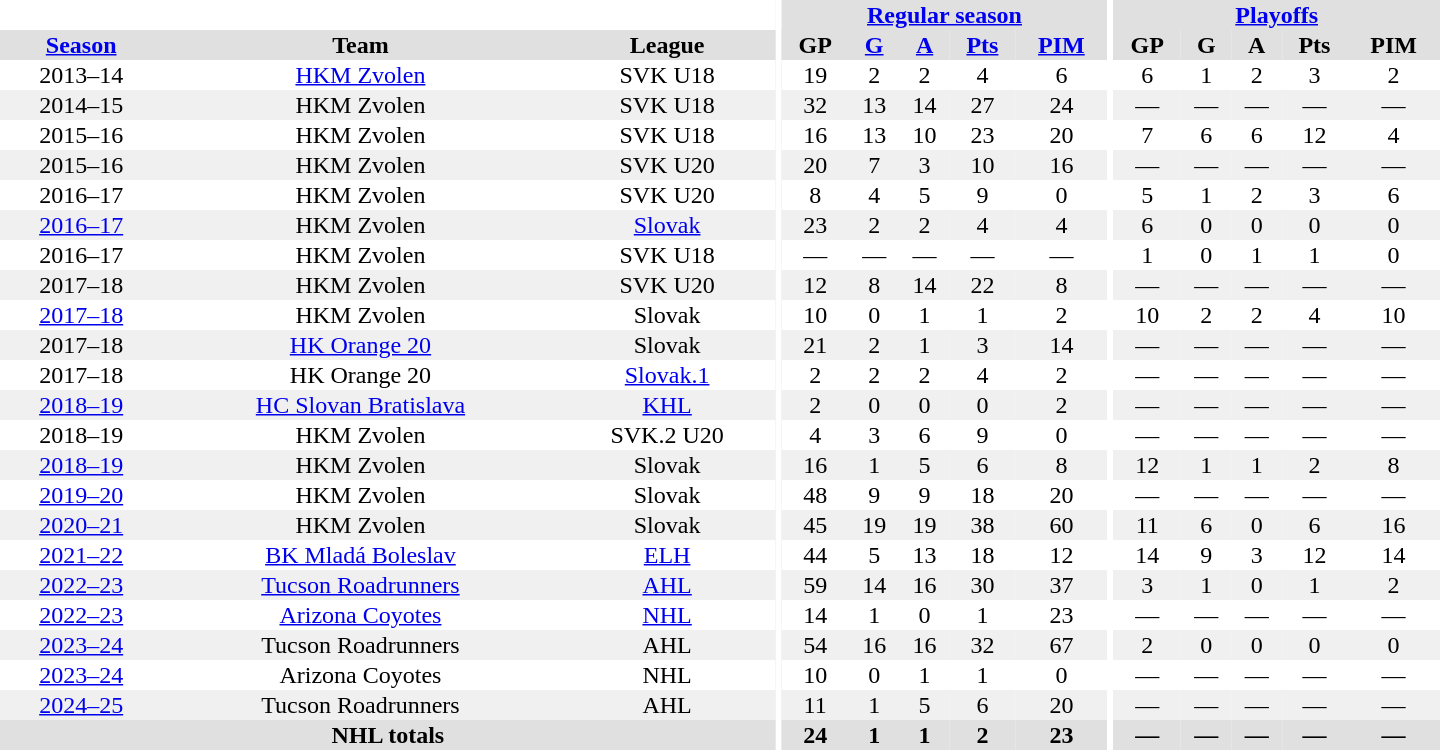<table border="0" cellpadding="1" cellspacing="0" style="text-align:center; width:60em">
<tr bgcolor="#e0e0e0">
<th colspan="3" bgcolor="#ffffff"></th>
<th rowspan="99" bgcolor="#ffffff"></th>
<th colspan="5"><a href='#'>Regular season</a></th>
<th rowspan="99" bgcolor="#ffffff"></th>
<th colspan="5"><a href='#'>Playoffs</a></th>
</tr>
<tr bgcolor="#e0e0e0">
<th><a href='#'>Season</a></th>
<th>Team</th>
<th>League</th>
<th>GP</th>
<th><a href='#'>G</a></th>
<th><a href='#'>A</a></th>
<th><a href='#'>Pts</a></th>
<th><a href='#'>PIM</a></th>
<th>GP</th>
<th>G</th>
<th>A</th>
<th>Pts</th>
<th>PIM</th>
</tr>
<tr>
<td>2013–14</td>
<td><a href='#'>HKM Zvolen</a></td>
<td>SVK U18</td>
<td>19</td>
<td>2</td>
<td>2</td>
<td>4</td>
<td>6</td>
<td>6</td>
<td>1</td>
<td>2</td>
<td>3</td>
<td>2</td>
</tr>
<tr bgcolor="#f0f0f0">
<td>2014–15</td>
<td>HKM Zvolen</td>
<td>SVK U18</td>
<td>32</td>
<td>13</td>
<td>14</td>
<td>27</td>
<td>24</td>
<td>—</td>
<td>—</td>
<td>—</td>
<td>—</td>
<td>—</td>
</tr>
<tr>
<td>2015–16</td>
<td>HKM Zvolen</td>
<td>SVK U18</td>
<td>16</td>
<td>13</td>
<td>10</td>
<td>23</td>
<td>20</td>
<td>7</td>
<td>6</td>
<td>6</td>
<td>12</td>
<td>4</td>
</tr>
<tr bgcolor="#f0f0f0">
<td>2015–16</td>
<td>HKM Zvolen</td>
<td>SVK U20</td>
<td>20</td>
<td>7</td>
<td>3</td>
<td>10</td>
<td>16</td>
<td>—</td>
<td>—</td>
<td>—</td>
<td>—</td>
<td>—</td>
</tr>
<tr>
<td>2016–17</td>
<td>HKM Zvolen</td>
<td>SVK U20</td>
<td>8</td>
<td>4</td>
<td>5</td>
<td>9</td>
<td>0</td>
<td>5</td>
<td>1</td>
<td>2</td>
<td>3</td>
<td>6</td>
</tr>
<tr bgcolor="#f0f0f0">
<td><a href='#'>2016–17</a></td>
<td>HKM Zvolen</td>
<td><a href='#'>Slovak</a></td>
<td>23</td>
<td>2</td>
<td>2</td>
<td>4</td>
<td>4</td>
<td>6</td>
<td>0</td>
<td>0</td>
<td>0</td>
<td>0</td>
</tr>
<tr>
<td>2016–17</td>
<td>HKM Zvolen</td>
<td>SVK U18</td>
<td>—</td>
<td>—</td>
<td>—</td>
<td>—</td>
<td>—</td>
<td>1</td>
<td>0</td>
<td>1</td>
<td>1</td>
<td>0</td>
</tr>
<tr bgcolor="#f0f0f0">
<td>2017–18</td>
<td>HKM Zvolen</td>
<td>SVK U20</td>
<td>12</td>
<td>8</td>
<td>14</td>
<td>22</td>
<td>8</td>
<td>—</td>
<td>—</td>
<td>—</td>
<td>—</td>
<td>—</td>
</tr>
<tr>
<td><a href='#'>2017–18</a></td>
<td>HKM Zvolen</td>
<td>Slovak</td>
<td>10</td>
<td>0</td>
<td>1</td>
<td>1</td>
<td>2</td>
<td>10</td>
<td>2</td>
<td>2</td>
<td>4</td>
<td>10</td>
</tr>
<tr bgcolor="#f0f0f0">
<td>2017–18</td>
<td><a href='#'>HK Orange 20</a></td>
<td>Slovak</td>
<td>21</td>
<td>2</td>
<td>1</td>
<td>3</td>
<td>14</td>
<td>—</td>
<td>—</td>
<td>—</td>
<td>—</td>
<td>—</td>
</tr>
<tr>
<td 2017–18 Slovak 1. Liga season>2017–18</td>
<td>HK Orange 20</td>
<td><a href='#'>Slovak.1</a></td>
<td>2</td>
<td>2</td>
<td>2</td>
<td>4</td>
<td>2</td>
<td>—</td>
<td>—</td>
<td>—</td>
<td>—</td>
<td>—</td>
</tr>
<tr bgcolor="#f0f0f0">
<td><a href='#'>2018–19</a></td>
<td><a href='#'>HC Slovan Bratislava</a></td>
<td><a href='#'>KHL</a></td>
<td>2</td>
<td>0</td>
<td>0</td>
<td>0</td>
<td>2</td>
<td>—</td>
<td>—</td>
<td>—</td>
<td>—</td>
<td>—</td>
</tr>
<tr>
<td>2018–19</td>
<td>HKM Zvolen</td>
<td>SVK.2 U20</td>
<td>4</td>
<td>3</td>
<td>6</td>
<td>9</td>
<td>0</td>
<td>—</td>
<td>—</td>
<td>—</td>
<td>—</td>
<td>—</td>
</tr>
<tr bgcolor="#f0f0f0">
<td><a href='#'>2018–19</a></td>
<td>HKM Zvolen</td>
<td>Slovak</td>
<td>16</td>
<td>1</td>
<td>5</td>
<td>6</td>
<td>8</td>
<td>12</td>
<td>1</td>
<td>1</td>
<td>2</td>
<td>8</td>
</tr>
<tr>
<td><a href='#'>2019–20</a></td>
<td>HKM Zvolen</td>
<td>Slovak</td>
<td>48</td>
<td>9</td>
<td>9</td>
<td>18</td>
<td>20</td>
<td>—</td>
<td>—</td>
<td>—</td>
<td>—</td>
<td>—</td>
</tr>
<tr bgcolor="#f0f0f0">
<td><a href='#'>2020–21</a></td>
<td>HKM Zvolen</td>
<td>Slovak</td>
<td>45</td>
<td>19</td>
<td>19</td>
<td>38</td>
<td>60</td>
<td>11</td>
<td>6</td>
<td>0</td>
<td>6</td>
<td>16</td>
</tr>
<tr>
<td><a href='#'>2021–22</a></td>
<td><a href='#'>BK Mladá Boleslav</a></td>
<td><a href='#'>ELH</a></td>
<td>44</td>
<td>5</td>
<td>13</td>
<td>18</td>
<td>12</td>
<td>14</td>
<td>9</td>
<td>3</td>
<td>12</td>
<td>14</td>
</tr>
<tr bgcolor="#f0f0f0">
<td><a href='#'>2022–23</a></td>
<td><a href='#'>Tucson Roadrunners</a></td>
<td><a href='#'>AHL</a></td>
<td>59</td>
<td>14</td>
<td>16</td>
<td>30</td>
<td>37</td>
<td>3</td>
<td>1</td>
<td>0</td>
<td>1</td>
<td>2</td>
</tr>
<tr>
<td><a href='#'>2022–23</a></td>
<td><a href='#'>Arizona Coyotes</a></td>
<td><a href='#'>NHL</a></td>
<td>14</td>
<td>1</td>
<td>0</td>
<td>1</td>
<td>23</td>
<td>—</td>
<td>—</td>
<td>—</td>
<td>—</td>
<td>—</td>
</tr>
<tr bgcolor="#f0f0f0">
<td><a href='#'>2023–24</a></td>
<td>Tucson Roadrunners</td>
<td>AHL</td>
<td>54</td>
<td>16</td>
<td>16</td>
<td>32</td>
<td>67</td>
<td>2</td>
<td>0</td>
<td>0</td>
<td>0</td>
<td>0</td>
</tr>
<tr>
<td><a href='#'>2023–24</a></td>
<td>Arizona Coyotes</td>
<td>NHL</td>
<td>10</td>
<td>0</td>
<td>1</td>
<td>1</td>
<td>0</td>
<td>—</td>
<td>—</td>
<td>—</td>
<td>—</td>
<td>—</td>
</tr>
<tr bgcolor="#f0f0f0">
<td><a href='#'>2024–25</a></td>
<td>Tucson Roadrunners</td>
<td>AHL</td>
<td>11</td>
<td>1</td>
<td>5</td>
<td>6</td>
<td>20</td>
<td>—</td>
<td>—</td>
<td>—</td>
<td>—</td>
<td>—</td>
</tr>
<tr bgcolor="#e0e0e0">
<th colspan="3">NHL totals</th>
<th>24</th>
<th>1</th>
<th>1</th>
<th>2</th>
<th>23</th>
<th>—</th>
<th>—</th>
<th>—</th>
<th>—</th>
<th>—</th>
</tr>
</table>
